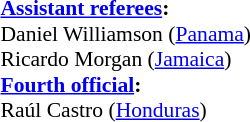<table width=50% style="font-size: 90%">
<tr>
<td><br><br><strong><a href='#'>Assistant referees</a>:</strong>
<br>Daniel Williamson (<a href='#'>Panama</a>)
<br>Ricardo Morgan (<a href='#'>Jamaica</a>)
<br><strong><a href='#'>Fourth official</a>:</strong>
<br>Raúl Castro (<a href='#'>Honduras</a>)</td>
</tr>
</table>
